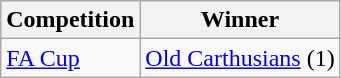<table class="wikitable">
<tr>
<th>Competition</th>
<th>Winner</th>
</tr>
<tr>
<td><a href='#'>FA Cup</a></td>
<td><a href='#'>Old Carthusians</a> (1)</td>
</tr>
</table>
